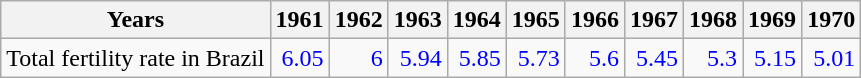<table class="wikitable " style="text-align:right">
<tr>
<th>Years</th>
<th>1961</th>
<th>1962</th>
<th>1963</th>
<th>1964</th>
<th>1965</th>
<th>1966</th>
<th>1967</th>
<th>1968</th>
<th>1969</th>
<th>1970</th>
</tr>
<tr>
<td align="left">Total fertility rate in Brazil</td>
<td style="text-align:right; color:blue;">6.05</td>
<td style="text-align:right; color:blue;">6</td>
<td style="text-align:right; color:blue;">5.94</td>
<td style="text-align:right; color:blue;">5.85</td>
<td style="text-align:right; color:blue;">5.73</td>
<td style="text-align:right; color:blue;">5.6</td>
<td style="text-align:right; color:blue;">5.45</td>
<td style="text-align:right; color:blue;">5.3</td>
<td style="text-align:right; color:blue;">5.15</td>
<td style="text-align:right; color:blue;">5.01</td>
</tr>
</table>
